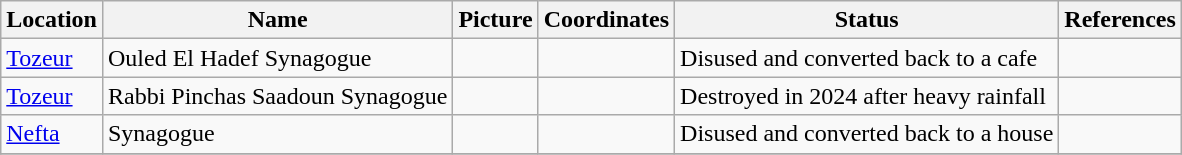<table class="wikitable sortable">
<tr>
<th>Location</th>
<th>Name</th>
<th>Picture</th>
<th>Coordinates</th>
<th>Status</th>
<th>References</th>
</tr>
<tr>
<td><a href='#'>Tozeur</a></td>
<td>Ouled El Hadef Synagogue</td>
<td align=center></td>
<td></td>
<td>Disused and converted back to a cafe</td>
<td></td>
</tr>
<tr>
<td><a href='#'>Tozeur</a></td>
<td>Rabbi Pinchas Saadoun Synagogue</td>
<td></td>
<td></td>
<td>Destroyed in 2024  after heavy rainfall</td>
<td></td>
</tr>
<tr>
<td><a href='#'>Nefta</a></td>
<td>Synagogue</td>
<td align=center></td>
<td></td>
<td>Disused and converted back to a house</td>
<td></td>
</tr>
<tr>
</tr>
</table>
